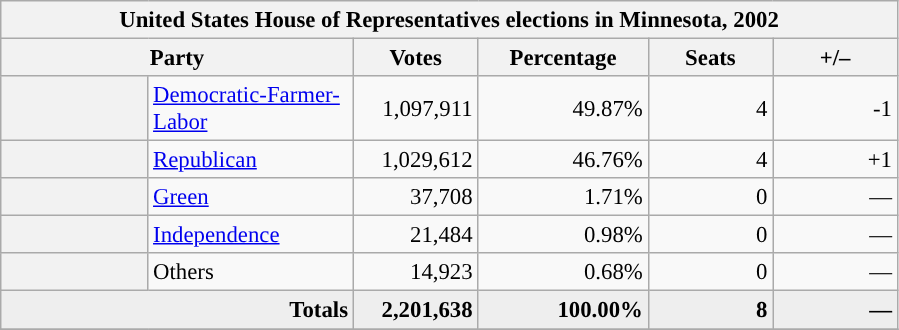<table class="wikitable" style="font-size: 95%;">
<tr>
<th colspan="6">United States House of Representatives elections in Minnesota, 2002 </th>
</tr>
<tr>
<th colspan=2 style="width: 15em">Party</th>
<th style="width: 5em">Votes</th>
<th style="width: 7em">Percentage</th>
<th style="width: 5em">Seats</th>
<th style="width: 5em">+/–</th>
</tr>
<tr>
<th style="background-color:"></th>
<td style="width: 130px"><a href='#'>Democratic-Farmer-Labor</a></td>
<td align="right">1,097,911</td>
<td align="right">49.87%</td>
<td align="right">4</td>
<td align="right">-1</td>
</tr>
<tr>
<th style="background-color:"></th>
<td style="width: 130px"><a href='#'>Republican</a></td>
<td align="right">1,029,612</td>
<td align="right">46.76%</td>
<td align="right">4</td>
<td align="right">+1</td>
</tr>
<tr>
<th style="background-color:"></th>
<td style="width: 130px"><a href='#'>Green</a></td>
<td align="right">37,708</td>
<td align="right">1.71%</td>
<td align="right">0</td>
<td align="right">—</td>
</tr>
<tr>
<th style="background-color:"></th>
<td style="width: 130px"><a href='#'>Independence</a></td>
<td align="right">21,484</td>
<td align="right">0.98%</td>
<td align="right">0</td>
<td align="right">—</td>
</tr>
<tr>
<th style="background-color:"></th>
<td style="width: 130px">Others</td>
<td align="right">14,923</td>
<td align="right">0.68%</td>
<td align="right">0</td>
<td align="right">—</td>
</tr>
<tr bgcolor="#EEEEEE">
<td colspan="2" align="right"><strong>Totals</strong></td>
<td align="right"><strong>2,201,638</strong></td>
<td align="right"><strong>100.00%</strong></td>
<td align="right"><strong>8</strong></td>
<td align="right"><strong>—</strong></td>
</tr>
<tr bgcolor="#EEEEEE">
</tr>
</table>
